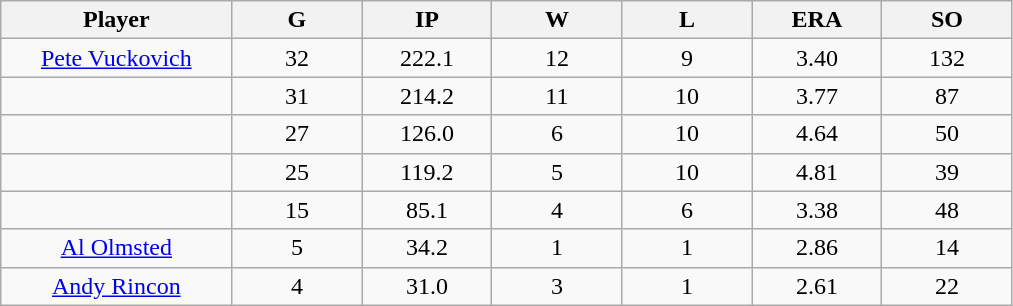<table class="wikitable sortable">
<tr>
<th bgcolor="#DDDDFF" width="16%">Player</th>
<th bgcolor="#DDDDFF" width="9%">G</th>
<th bgcolor="#DDDDFF" width="9%">IP</th>
<th bgcolor="#DDDDFF" width="9%">W</th>
<th bgcolor="#DDDDFF" width="9%">L</th>
<th bgcolor="#DDDDFF" width="9%">ERA</th>
<th bgcolor="#DDDDFF" width="9%">SO</th>
</tr>
<tr align="center">
<td><a href='#'>Pete Vuckovich</a></td>
<td>32</td>
<td>222.1</td>
<td>12</td>
<td>9</td>
<td>3.40</td>
<td>132</td>
</tr>
<tr align=center>
<td></td>
<td>31</td>
<td>214.2</td>
<td>11</td>
<td>10</td>
<td>3.77</td>
<td>87</td>
</tr>
<tr align="center">
<td></td>
<td>27</td>
<td>126.0</td>
<td>6</td>
<td>10</td>
<td>4.64</td>
<td>50</td>
</tr>
<tr align="center">
<td></td>
<td>25</td>
<td>119.2</td>
<td>5</td>
<td>10</td>
<td>4.81</td>
<td>39</td>
</tr>
<tr align="center">
<td></td>
<td>15</td>
<td>85.1</td>
<td>4</td>
<td>6</td>
<td>3.38</td>
<td>48</td>
</tr>
<tr align="center">
<td><a href='#'>Al Olmsted</a></td>
<td>5</td>
<td>34.2</td>
<td>1</td>
<td>1</td>
<td>2.86</td>
<td>14</td>
</tr>
<tr align=center>
<td><a href='#'>Andy Rincon</a></td>
<td>4</td>
<td>31.0</td>
<td>3</td>
<td>1</td>
<td>2.61</td>
<td>22</td>
</tr>
</table>
